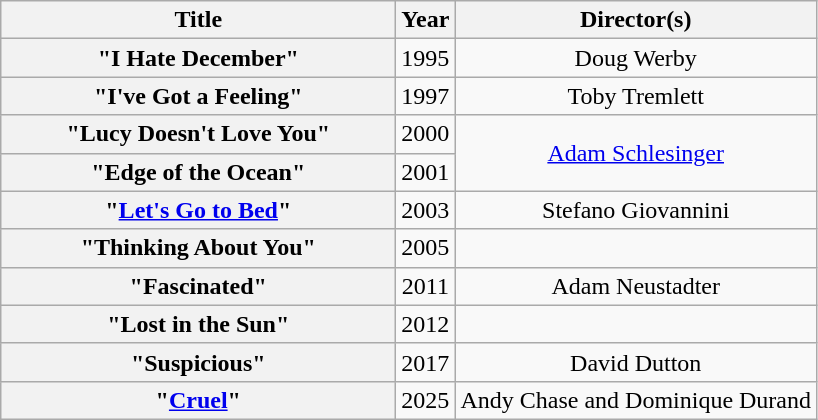<table class="wikitable plainrowheaders" style="text-align:center;">
<tr>
<th scope="col" style="width:16em;">Title</th>
<th scope="col">Year</th>
<th scope="col">Director(s)</th>
</tr>
<tr>
<th scope="row">"I Hate December"</th>
<td>1995</td>
<td>Doug Werby</td>
</tr>
<tr>
<th scope="row">"I've Got a Feeling"</th>
<td>1997</td>
<td>Toby Tremlett</td>
</tr>
<tr>
<th scope="row">"Lucy Doesn't Love You"</th>
<td>2000</td>
<td rowspan="2"><a href='#'>Adam Schlesinger</a></td>
</tr>
<tr>
<th scope="row">"Edge of the Ocean"</th>
<td>2001</td>
</tr>
<tr>
<th scope="row">"<a href='#'>Let's Go to Bed</a>"</th>
<td>2003</td>
<td>Stefano Giovannini</td>
</tr>
<tr>
<th scope="row">"Thinking About You"</th>
<td>2005</td>
<td></td>
</tr>
<tr>
<th scope="row">"Fascinated"</th>
<td>2011</td>
<td>Adam Neustadter</td>
</tr>
<tr>
<th scope="row">"Lost in the Sun"</th>
<td>2012</td>
<td></td>
</tr>
<tr>
<th scope="row">"Suspicious"</th>
<td>2017</td>
<td>David Dutton</td>
</tr>
<tr>
<th scope="row">"<a href='#'>Cruel</a>"</th>
<td>2025</td>
<td>Andy Chase and Dominique Durand</td>
</tr>
</table>
